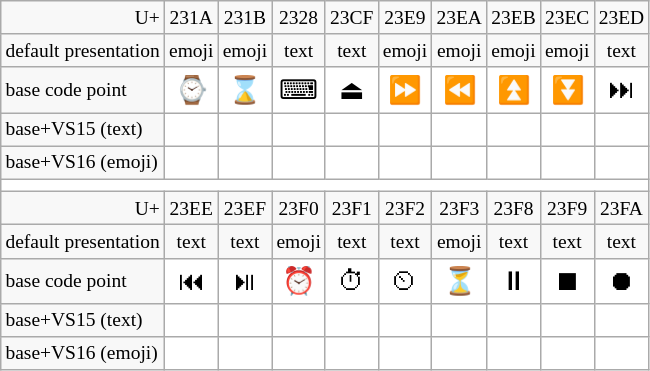<table class="wikitable nounderlines" style="border-collapse:collapse;background:#FFFFFF;font-size:large;text-align:center">
<tr style="background:#F8F8F8;font-size:small">
<td style="text-align:right">U+</td>
<td>231A</td>
<td>231B</td>
<td>2328</td>
<td>23CF</td>
<td>23E9</td>
<td>23EA</td>
<td>23EB</td>
<td>23EC</td>
<td>23ED</td>
</tr>
<tr style="background:#F8F8F8;font-size:small">
<td style="text-align:left">default presentation</td>
<td>emoji</td>
<td>emoji</td>
<td>text</td>
<td>text</td>
<td>emoji</td>
<td>emoji</td>
<td>emoji</td>
<td>emoji</td>
<td>text</td>
</tr>
<tr>
<td style="background:#F8F8F8;font-size:small;text-align:left">base code point</td>
<td>⌚</td>
<td>⌛</td>
<td>⌨</td>
<td>⏏</td>
<td>⏩</td>
<td>⏪</td>
<td>⏫</td>
<td>⏬</td>
<td>⏭</td>
</tr>
<tr>
<td style="background:#F8F8F8;font-size:small;text-align:left">base+VS15 (text)</td>
<td></td>
<td></td>
<td></td>
<td></td>
<td></td>
<td></td>
<td></td>
<td></td>
<td></td>
</tr>
<tr>
<td style="background:#F8F8F8;font-size:small;text-align:left">base+VS16 (emoji)</td>
<td></td>
<td></td>
<td></td>
<td></td>
<td></td>
<td></td>
<td></td>
<td></td>
<td></td>
</tr>
<tr>
<td colspan="10"></td>
</tr>
<tr style="background:#F8F8F8;font-size:small">
<td style="text-align:right">U+</td>
<td>23EE</td>
<td>23EF</td>
<td>23F0</td>
<td>23F1</td>
<td>23F2</td>
<td>23F3</td>
<td>23F8</td>
<td>23F9</td>
<td>23FA</td>
</tr>
<tr style="background:#F8F8F8;font-size:small">
<td style="text-align:left">default presentation</td>
<td>text</td>
<td>text</td>
<td>emoji</td>
<td>text</td>
<td>text</td>
<td>emoji</td>
<td>text</td>
<td>text</td>
<td>text</td>
</tr>
<tr>
<td style="background:#F8F8F8;font-size:small;text-align:left">base code point</td>
<td>⏮</td>
<td>⏯</td>
<td>⏰</td>
<td>⏱</td>
<td>⏲</td>
<td>⏳</td>
<td>⏸</td>
<td>⏹</td>
<td>⏺</td>
</tr>
<tr>
<td style="background:#F8F8F8;font-size:small;text-align:left">base+VS15 (text)</td>
<td></td>
<td></td>
<td></td>
<td></td>
<td></td>
<td></td>
<td></td>
<td></td>
<td></td>
</tr>
<tr>
<td style="background:#F8F8F8;font-size:small;text-align:left">base+VS16 (emoji)</td>
<td></td>
<td></td>
<td></td>
<td></td>
<td></td>
<td></td>
<td></td>
<td></td>
<td></td>
</tr>
</table>
